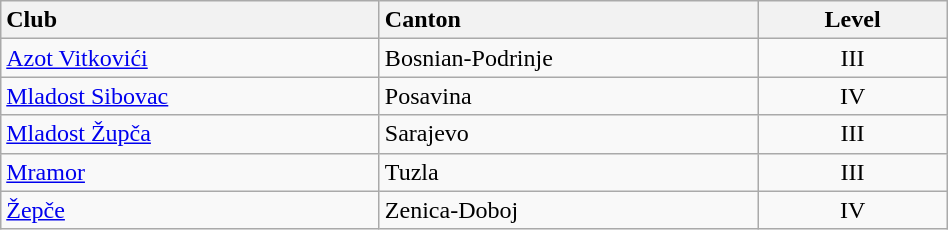<table class="wikitable" style="width:50%; text-align:left">
<tr>
<th style="width:40%; text-align:left">Club</th>
<th style="width:40%; text-align:left">Canton</th>
<th style="width:20%; text-align:center">Level</th>
</tr>
<tr>
<td><a href='#'>Azot Vitkovići</a></td>
<td>Bosnian-Podrinje</td>
<td style="text-align:center">III</td>
</tr>
<tr>
<td><a href='#'>Mladost Sibovac</a></td>
<td>Posavina</td>
<td style="text-align:center">IV</td>
</tr>
<tr>
<td><a href='#'>Mladost Župča</a></td>
<td>Sarajevo</td>
<td style="text-align:center">III</td>
</tr>
<tr>
<td><a href='#'>Mramor</a></td>
<td>Tuzla</td>
<td style="text-align:center">III</td>
</tr>
<tr>
<td><a href='#'>Žepče</a></td>
<td>Zenica-Doboj</td>
<td style="text-align:center">IV</td>
</tr>
</table>
